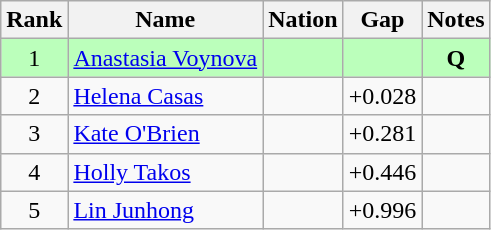<table class="wikitable sortable" style="text-align:center">
<tr>
<th>Rank</th>
<th>Name</th>
<th>Nation</th>
<th>Gap</th>
<th>Notes</th>
</tr>
<tr bgcolor=bbffbb>
<td>1</td>
<td align=left><a href='#'>Anastasia Voynova</a></td>
<td align=left></td>
<td></td>
<td><strong>Q</strong></td>
</tr>
<tr>
<td>2</td>
<td align=left><a href='#'>Helena Casas</a></td>
<td align=left></td>
<td>+0.028</td>
<td></td>
</tr>
<tr>
<td>3</td>
<td align=left><a href='#'>Kate O'Brien</a></td>
<td align=left></td>
<td>+0.281</td>
<td></td>
</tr>
<tr>
<td>4</td>
<td align=left><a href='#'>Holly Takos</a></td>
<td align=left></td>
<td>+0.446</td>
<td></td>
</tr>
<tr>
<td>5</td>
<td align=left><a href='#'>Lin Junhong</a></td>
<td align=left></td>
<td>+0.996</td>
<td></td>
</tr>
</table>
